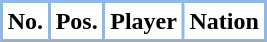<table class="wikitable sortable">
<tr>
<th style="background:#FFFFFF; colour:#15284B; border:2px solid #8DB8E9;" scope="col">No.</th>
<th style="background:#FFFFFF; colour:#15284B; border:2px solid #8DB8E9;" scope="col">Pos.</th>
<th style="background:#FFFFFF; colour:#15284B; border:2px solid #8DB8E9;" scope="col">Player</th>
<th style="background:#FFFFFF; colour:#15284B; border:2px solid #8DB8E9;" scope="col">Nation</th>
</tr>
<tr>
</tr>
</table>
